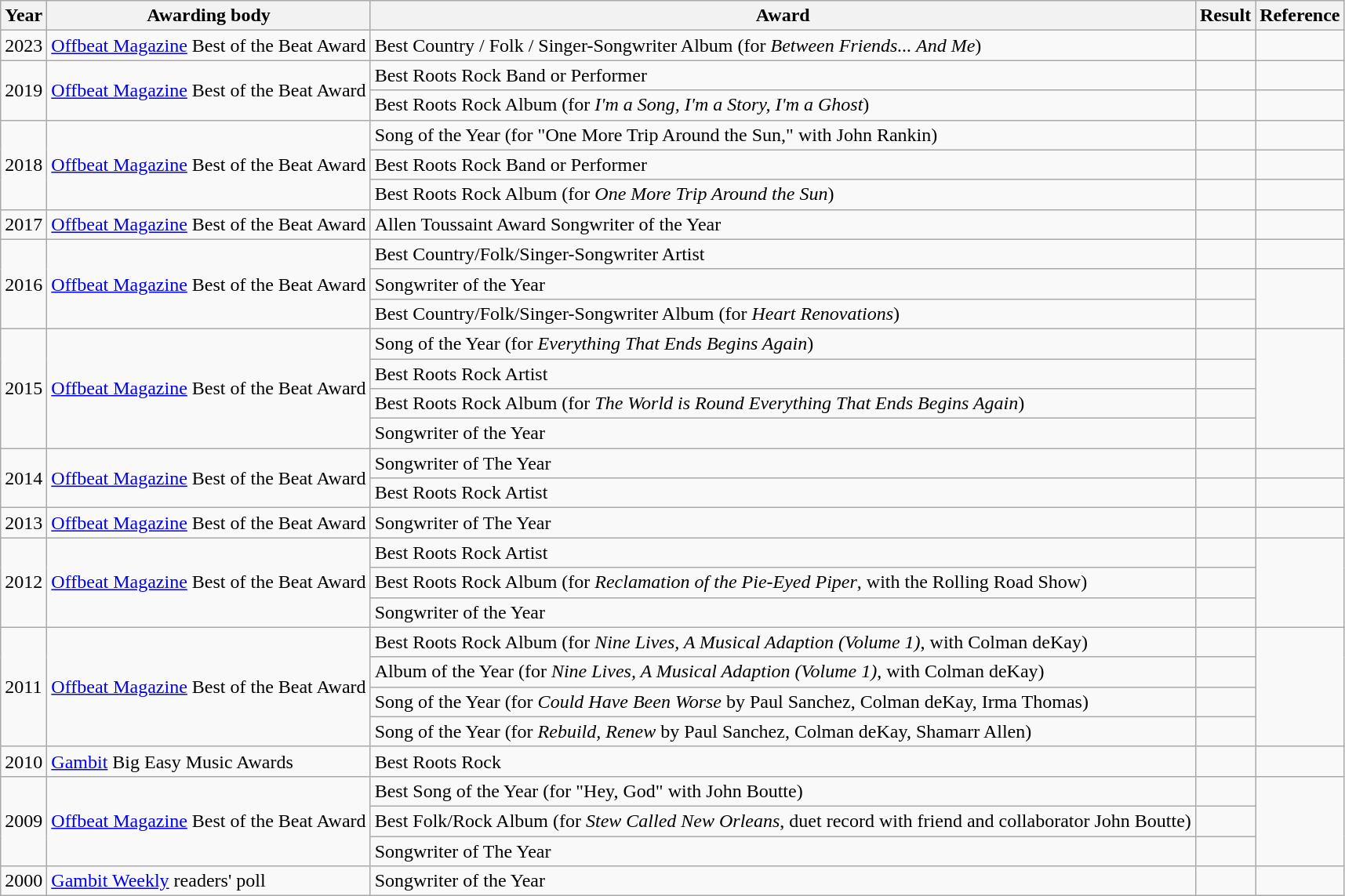<table class="wikitable">
<tr>
<th>Year</th>
<th>Awarding body</th>
<th>Award</th>
<th>Result</th>
<th>Reference</th>
</tr>
<tr>
<td>2023</td>
<td><a href='#'>Offbeat Magazine</a> Best of the Beat Award</td>
<td>Best Country / Folk / Singer-Songwriter Album (for <em>Between Friends... And Me</em>)</td>
<td></td>
<td></td>
</tr>
<tr>
<td rowspan="2">2019</td>
<td rowspan="2"><a href='#'>Offbeat Magazine</a> Best of the Beat Award</td>
<td>Best Roots Rock Band or Performer</td>
<td></td>
<td></td>
</tr>
<tr>
<td>Best Roots Rock Album (for <em>I'm a Song, I'm a Story, I'm a Ghost</em>)</td>
<td></td>
<td></td>
</tr>
<tr>
<td rowspan="3">2018</td>
<td rowspan="3"><a href='#'>Offbeat Magazine</a> Best of the Beat Award</td>
<td>Song of the Year (for "One More Trip Around the Sun," with John Rankin)</td>
<td></td>
<td></td>
</tr>
<tr>
<td>Best Roots Rock Band or Performer</td>
<td></td>
<td></td>
</tr>
<tr>
<td>Best Roots Rock Album (for <em>One More Trip Around the Sun</em>)</td>
<td></td>
<td></td>
</tr>
<tr>
<td>2017</td>
<td><a href='#'>Offbeat Magazine</a> Best of the Beat Award</td>
<td>Allen Toussaint Award Songwriter of the Year</td>
<td></td>
<td></td>
</tr>
<tr>
<td rowspan="3">2016</td>
<td rowspan="3"><a href='#'>Offbeat Magazine</a> Best of the Beat Award</td>
<td>Best Country/Folk/Singer-Songwriter Artist</td>
<td></td>
<td></td>
</tr>
<tr>
<td>Songwriter of the Year</td>
<td></td>
<td rowspan="2"></td>
</tr>
<tr>
<td Best Country/Folk/Singer-Songwriter Album (for >Best Country/Folk/Singer-Songwriter Album (for <em>Heart Renovations</em>)</td>
<td></td>
</tr>
<tr>
<td rowspan="4">2015</td>
<td rowspan="4"><a href='#'>Offbeat Magazine</a> Best of the Beat Award</td>
<td Song of the Year (for >Song of the Year (for <em>Everything That Ends Begins Again</em>)</td>
<td></td>
<td rowspan="4"></td>
</tr>
<tr>
<td Best Roots Rock Artist>Best Roots Rock Artist</td>
<td></td>
</tr>
<tr>
<td>Best Roots Rock Album (for <em>The World is Round Everything That Ends Begins Again</em>)</td>
<td></td>
</tr>
<tr>
<td>Songwriter of the Year</td>
<td></td>
</tr>
<tr>
<td rowspan="2">2014</td>
<td rowspan="2"><a href='#'>Offbeat Magazine</a> Best of the Beat Award</td>
<td>Songwriter of The Year</td>
<td></td>
<td></td>
</tr>
<tr>
<td Best Roots Rock Artist>Best Roots Rock Artist</td>
<td></td>
<td></td>
</tr>
<tr>
<td>2013</td>
<td><a href='#'>Offbeat Magazine</a> Best of the Beat Award</td>
<td Songwriter of The Year>Songwriter of The Year</td>
<td></td>
<td></td>
</tr>
<tr>
<td rowspan="3">2012</td>
<td rowspan="3"><a href='#'>Offbeat Magazine</a> Best of the Beat Award</td>
<td Best Roots Rock Artist>Best Roots Rock Artist</td>
<td></td>
<td rowspan="3"></td>
</tr>
<tr>
<td Best Roots Rock Album (for >Best Roots Rock Album (for <em>Reclamation of the Pie-Eyed Piper</em>, with the Rolling Road Show)</td>
<td></td>
</tr>
<tr>
<td>Songwriter of the Year</td>
<td></td>
</tr>
<tr>
<td rowspan="4">2011</td>
<td rowspan="4"><a href='#'>Offbeat Magazine</a> Best of the Beat Award</td>
<td Best Roots Rock Album (for >Best Roots Rock Album (for <em>Nine Lives, A Musical Adaption (Volume 1)</em>, with Colman deKay)</td>
<td></td>
<td rowspan="4"></td>
</tr>
<tr>
<td>Album of the Year (for <em>Nine Lives, A Musical Adaption (Volume 1)</em>, with Colman deKay)</td>
<td></td>
</tr>
<tr>
<td>Song of the Year (for <em>Could Have Been Worse</em> by Paul Sanchez, Colman deKay, Irma Thomas)</td>
<td></td>
</tr>
<tr>
<td>Song of the Year (for <em>Rebuild, Renew</em> by Paul Sanchez, Colman deKay, Shamarr Allen)</td>
<td></td>
</tr>
<tr>
<td>2010</td>
<td><a href='#'>Gambit</a> Big Easy Music Awards</td>
<td Best Roots Rock Performer>Best Roots Rock</td>
<td></td>
<td></td>
</tr>
<tr>
<td rowspan="3">2009</td>
<td rowspan="3"><a href='#'>Offbeat Magazine</a> Best of the Beat Award</td>
<td>Best Song of the Year (for "Hey, God" with John Boutte)</td>
<td></td>
<td rowspan="3"></td>
</tr>
<tr>
<td>Best Folk/Rock Album (for <em>Stew Called New Orleans</em>, duet record with friend and collaborator John Boutte)</td>
<td></td>
</tr>
<tr>
<td>Songwriter of The Year</td>
<td></td>
</tr>
<tr>
<td>2000</td>
<td><a href='#'>Gambit Weekly</a> readers' poll</td>
<td>Songwriter of the Year</td>
<td></td>
<td></td>
</tr>
</table>
